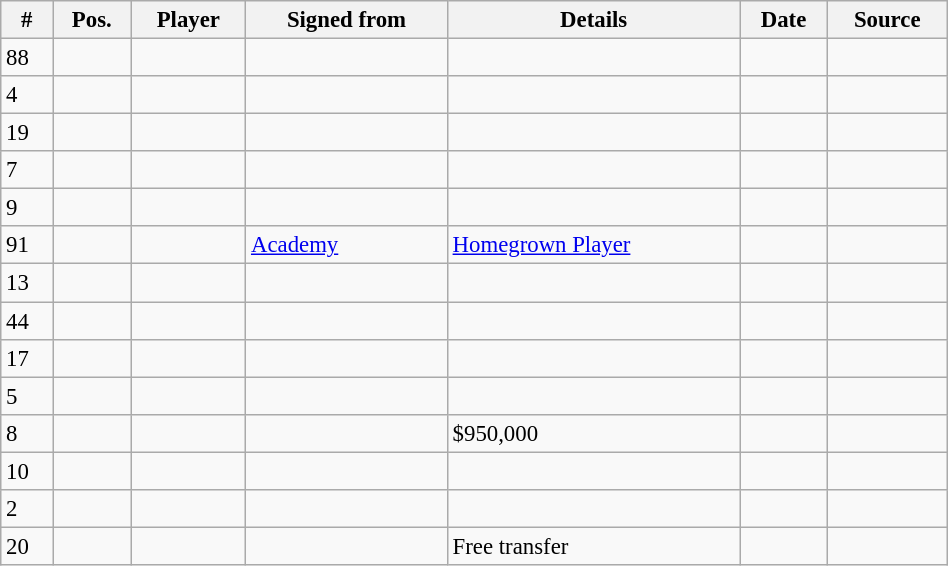<table class="wikitable sortable" style="width:50%; text-align:center; font-size:95%; text-align:left;">
<tr>
<th>#</th>
<th>Pos.</th>
<th>Player</th>
<th>Signed from</th>
<th>Details</th>
<th>Date</th>
<th>Source</th>
</tr>
<tr>
<td>88</td>
<td></td>
<td></td>
<td></td>
<td></td>
<td></td>
<td></td>
</tr>
<tr>
<td>4</td>
<td></td>
<td></td>
<td></td>
<td></td>
<td></td>
<td></td>
</tr>
<tr>
<td>19</td>
<td></td>
<td></td>
<td></td>
<td></td>
<td></td>
<td></td>
</tr>
<tr>
<td>7</td>
<td></td>
<td></td>
<td></td>
<td></td>
<td></td>
<td></td>
</tr>
<tr>
<td>9</td>
<td></td>
<td></td>
<td></td>
<td></td>
<td></td>
<td></td>
</tr>
<tr>
<td>91</td>
<td></td>
<td></td>
<td><a href='#'>Academy</a></td>
<td><a href='#'>Homegrown Player</a></td>
<td></td>
<td></td>
</tr>
<tr>
<td>13</td>
<td></td>
<td></td>
<td></td>
<td></td>
<td></td>
<td></td>
</tr>
<tr>
<td>44</td>
<td></td>
<td></td>
<td></td>
<td></td>
<td></td>
<td></td>
</tr>
<tr>
<td>17</td>
<td></td>
<td></td>
<td></td>
<td></td>
<td></td>
<td></td>
</tr>
<tr>
<td>5</td>
<td></td>
<td></td>
<td></td>
<td></td>
<td></td>
<td></td>
</tr>
<tr>
<td>8</td>
<td></td>
<td></td>
<td></td>
<td>$950,000</td>
<td></td>
<td></td>
</tr>
<tr>
<td>10</td>
<td></td>
<td></td>
<td></td>
<td></td>
<td></td>
<td></td>
</tr>
<tr>
<td>2</td>
<td></td>
<td></td>
<td></td>
<td></td>
<td></td>
<td></td>
</tr>
<tr>
<td>20</td>
<td></td>
<td></td>
<td></td>
<td>Free transfer</td>
<td></td>
<td></td>
</tr>
</table>
